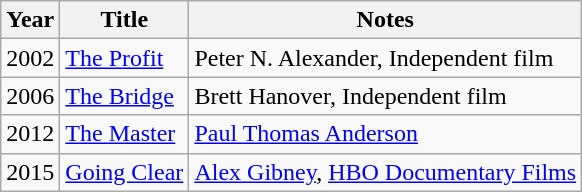<table class="wikitable sortable">
<tr>
<th>Year</th>
<th>Title</th>
<th class="unsortable">Notes</th>
</tr>
<tr>
<td>2002</td>
<td><a href='#'>The Profit</a></td>
<td>Peter N. Alexander, Independent film</td>
</tr>
<tr>
<td>2006</td>
<td><a href='#'>The Bridge</a></td>
<td>Brett Hanover, Independent film</td>
</tr>
<tr>
<td>2012</td>
<td><a href='#'>The Master</a></td>
<td><a href='#'>Paul Thomas Anderson</a></td>
</tr>
<tr>
<td>2015</td>
<td><a href='#'>Going Clear</a></td>
<td><a href='#'>Alex Gibney</a>, <a href='#'>HBO Documentary Films</a></td>
</tr>
</table>
